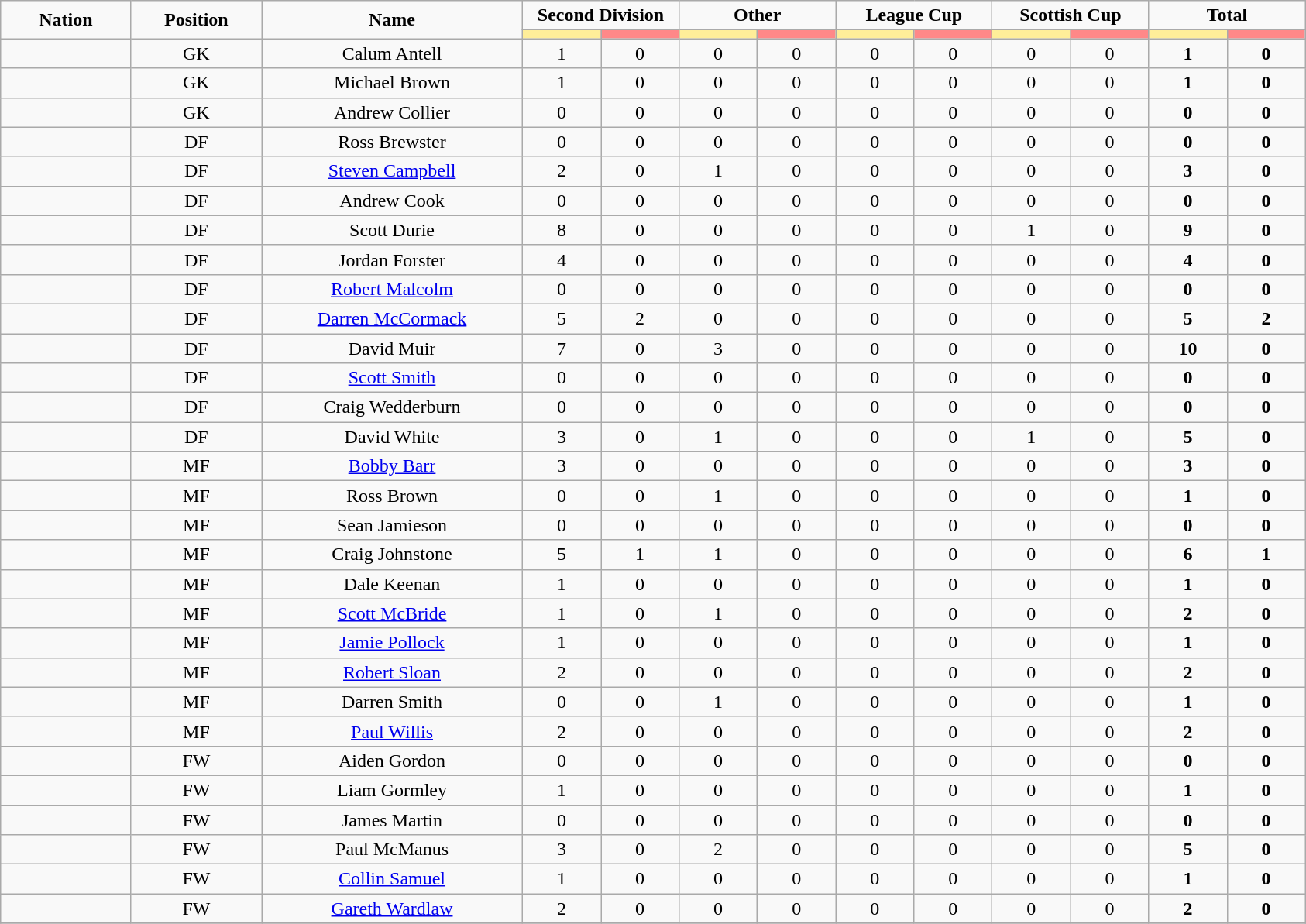<table class="wikitable" style="font-size: 100%; text-align: center;">
<tr>
<td rowspan="2" width="10%" align="center"><strong>Nation</strong></td>
<td rowspan="2" width="10%" align="center"><strong>Position</strong></td>
<td rowspan="2" width="20%" align="center"><strong>Name</strong></td>
<td colspan="2" align="center"><strong>Second Division</strong></td>
<td colspan="2" align="center"><strong>Other</strong></td>
<td colspan="2" align="center"><strong>League Cup</strong></td>
<td colspan="2" align="center"><strong>Scottish Cup</strong></td>
<td colspan="2" align="center"><strong>Total </strong></td>
</tr>
<tr>
<th width=60 style="background: #FFEE99"></th>
<th width=60 style="background: #FF8888"></th>
<th width=60 style="background: #FFEE99"></th>
<th width=60 style="background: #FF8888"></th>
<th width=60 style="background: #FFEE99"></th>
<th width=60 style="background: #FF8888"></th>
<th width=60 style="background: #FFEE99"></th>
<th width=60 style="background: #FF8888"></th>
<th width=60 style="background: #FFEE99"></th>
<th width=60 style="background: #FF8888"></th>
</tr>
<tr>
<td></td>
<td>GK</td>
<td>Calum Antell</td>
<td>1</td>
<td>0</td>
<td>0</td>
<td>0</td>
<td>0</td>
<td>0</td>
<td>0</td>
<td>0</td>
<td><strong>1</strong></td>
<td><strong>0</strong></td>
</tr>
<tr>
<td></td>
<td>GK</td>
<td>Michael Brown</td>
<td>1</td>
<td>0</td>
<td>0</td>
<td>0</td>
<td>0</td>
<td>0</td>
<td>0</td>
<td>0</td>
<td><strong>1</strong></td>
<td><strong>0</strong></td>
</tr>
<tr>
<td></td>
<td>GK</td>
<td>Andrew Collier</td>
<td>0</td>
<td>0</td>
<td>0</td>
<td>0</td>
<td>0</td>
<td>0</td>
<td>0</td>
<td>0</td>
<td><strong>0</strong></td>
<td><strong>0</strong></td>
</tr>
<tr>
<td></td>
<td>DF</td>
<td>Ross Brewster</td>
<td>0</td>
<td>0</td>
<td>0</td>
<td>0</td>
<td>0</td>
<td>0</td>
<td>0</td>
<td>0</td>
<td><strong>0</strong></td>
<td><strong>0</strong></td>
</tr>
<tr>
<td></td>
<td>DF</td>
<td><a href='#'>Steven Campbell</a></td>
<td>2</td>
<td>0</td>
<td>1</td>
<td>0</td>
<td>0</td>
<td>0</td>
<td>0</td>
<td>0</td>
<td><strong>3</strong></td>
<td><strong>0</strong></td>
</tr>
<tr>
<td></td>
<td>DF</td>
<td>Andrew Cook</td>
<td>0</td>
<td>0</td>
<td>0</td>
<td>0</td>
<td>0</td>
<td>0</td>
<td>0</td>
<td>0</td>
<td><strong>0</strong></td>
<td><strong>0</strong></td>
</tr>
<tr>
<td></td>
<td>DF</td>
<td>Scott Durie</td>
<td>8</td>
<td>0</td>
<td>0</td>
<td>0</td>
<td>0</td>
<td>0</td>
<td>1</td>
<td>0</td>
<td><strong>9</strong></td>
<td><strong>0</strong></td>
</tr>
<tr>
<td></td>
<td>DF</td>
<td>Jordan Forster</td>
<td>4</td>
<td>0</td>
<td>0</td>
<td>0</td>
<td>0</td>
<td>0</td>
<td>0</td>
<td>0</td>
<td><strong>4</strong></td>
<td><strong>0</strong></td>
</tr>
<tr>
<td></td>
<td>DF</td>
<td><a href='#'>Robert Malcolm</a></td>
<td>0</td>
<td>0</td>
<td>0</td>
<td>0</td>
<td>0</td>
<td>0</td>
<td>0</td>
<td>0</td>
<td><strong>0</strong></td>
<td><strong>0</strong></td>
</tr>
<tr>
<td></td>
<td>DF</td>
<td><a href='#'>Darren McCormack</a></td>
<td>5</td>
<td>2</td>
<td>0</td>
<td>0</td>
<td>0</td>
<td>0</td>
<td>0</td>
<td>0</td>
<td><strong>5</strong></td>
<td><strong>2</strong></td>
</tr>
<tr>
<td></td>
<td>DF</td>
<td>David Muir</td>
<td>7</td>
<td>0</td>
<td>3</td>
<td>0</td>
<td>0</td>
<td>0</td>
<td>0</td>
<td>0</td>
<td><strong>10</strong></td>
<td><strong>0</strong></td>
</tr>
<tr>
<td></td>
<td>DF</td>
<td><a href='#'>Scott Smith</a></td>
<td>0</td>
<td>0</td>
<td>0</td>
<td>0</td>
<td>0</td>
<td>0</td>
<td>0</td>
<td>0</td>
<td><strong>0</strong></td>
<td><strong>0</strong></td>
</tr>
<tr>
<td></td>
<td>DF</td>
<td>Craig Wedderburn</td>
<td>0</td>
<td>0</td>
<td>0</td>
<td>0</td>
<td>0</td>
<td>0</td>
<td>0</td>
<td>0</td>
<td><strong>0</strong></td>
<td><strong>0</strong></td>
</tr>
<tr>
<td></td>
<td>DF</td>
<td>David White</td>
<td>3</td>
<td>0</td>
<td>1</td>
<td>0</td>
<td>0</td>
<td>0</td>
<td>1</td>
<td>0</td>
<td><strong>5</strong></td>
<td><strong>0</strong></td>
</tr>
<tr>
<td></td>
<td>MF</td>
<td><a href='#'>Bobby Barr</a></td>
<td>3</td>
<td>0</td>
<td>0</td>
<td>0</td>
<td>0</td>
<td>0</td>
<td>0</td>
<td>0</td>
<td><strong>3</strong></td>
<td><strong>0</strong></td>
</tr>
<tr>
<td></td>
<td>MF</td>
<td>Ross Brown</td>
<td>0</td>
<td>0</td>
<td>1</td>
<td>0</td>
<td>0</td>
<td>0</td>
<td>0</td>
<td>0</td>
<td><strong>1</strong></td>
<td><strong>0</strong></td>
</tr>
<tr>
<td></td>
<td>MF</td>
<td>Sean Jamieson</td>
<td>0</td>
<td>0</td>
<td>0</td>
<td>0</td>
<td>0</td>
<td>0</td>
<td>0</td>
<td>0</td>
<td><strong>0</strong></td>
<td><strong>0</strong></td>
</tr>
<tr>
<td></td>
<td>MF</td>
<td>Craig Johnstone</td>
<td>5</td>
<td>1</td>
<td>1</td>
<td>0</td>
<td>0</td>
<td>0</td>
<td>0</td>
<td>0</td>
<td><strong>6</strong></td>
<td><strong>1</strong></td>
</tr>
<tr>
<td></td>
<td>MF</td>
<td>Dale Keenan</td>
<td>1</td>
<td>0</td>
<td>0</td>
<td>0</td>
<td>0</td>
<td>0</td>
<td>0</td>
<td>0</td>
<td><strong>1</strong></td>
<td><strong>0</strong></td>
</tr>
<tr>
<td></td>
<td>MF</td>
<td><a href='#'>Scott McBride</a></td>
<td>1</td>
<td>0</td>
<td>1</td>
<td>0</td>
<td>0</td>
<td>0</td>
<td>0</td>
<td>0</td>
<td><strong>2</strong></td>
<td><strong>0</strong></td>
</tr>
<tr>
<td></td>
<td>MF</td>
<td><a href='#'>Jamie Pollock</a></td>
<td>1</td>
<td>0</td>
<td>0</td>
<td>0</td>
<td>0</td>
<td>0</td>
<td>0</td>
<td>0</td>
<td><strong>1</strong></td>
<td><strong>0</strong></td>
</tr>
<tr>
<td></td>
<td>MF</td>
<td><a href='#'>Robert Sloan</a></td>
<td>2</td>
<td>0</td>
<td>0</td>
<td>0</td>
<td>0</td>
<td>0</td>
<td>0</td>
<td>0</td>
<td><strong>2</strong></td>
<td><strong>0</strong></td>
</tr>
<tr>
<td></td>
<td>MF</td>
<td>Darren Smith</td>
<td>0</td>
<td>0</td>
<td>1</td>
<td>0</td>
<td>0</td>
<td>0</td>
<td>0</td>
<td>0</td>
<td><strong>1</strong></td>
<td><strong>0</strong></td>
</tr>
<tr>
<td></td>
<td>MF</td>
<td><a href='#'>Paul Willis</a></td>
<td>2</td>
<td>0</td>
<td>0</td>
<td>0</td>
<td>0</td>
<td>0</td>
<td>0</td>
<td>0</td>
<td><strong>2</strong></td>
<td><strong>0</strong></td>
</tr>
<tr>
<td></td>
<td>FW</td>
<td>Aiden Gordon</td>
<td>0</td>
<td>0</td>
<td>0</td>
<td>0</td>
<td>0</td>
<td>0</td>
<td>0</td>
<td>0</td>
<td><strong>0</strong></td>
<td><strong>0</strong></td>
</tr>
<tr>
<td></td>
<td>FW</td>
<td>Liam Gormley</td>
<td>1</td>
<td>0</td>
<td>0</td>
<td>0</td>
<td>0</td>
<td>0</td>
<td>0</td>
<td>0</td>
<td><strong>1</strong></td>
<td><strong>0</strong></td>
</tr>
<tr>
<td></td>
<td>FW</td>
<td>James Martin</td>
<td>0</td>
<td>0</td>
<td>0</td>
<td>0</td>
<td>0</td>
<td>0</td>
<td>0</td>
<td>0</td>
<td><strong>0</strong></td>
<td><strong>0</strong></td>
</tr>
<tr>
<td></td>
<td>FW</td>
<td>Paul McManus</td>
<td>3</td>
<td>0</td>
<td>2</td>
<td>0</td>
<td>0</td>
<td>0</td>
<td>0</td>
<td>0</td>
<td><strong>5</strong></td>
<td><strong>0</strong></td>
</tr>
<tr>
<td></td>
<td>FW</td>
<td><a href='#'>Collin Samuel</a></td>
<td>1</td>
<td>0</td>
<td>0</td>
<td>0</td>
<td>0</td>
<td>0</td>
<td>0</td>
<td>0</td>
<td><strong>1</strong></td>
<td><strong>0</strong></td>
</tr>
<tr>
<td></td>
<td>FW</td>
<td><a href='#'>Gareth Wardlaw</a></td>
<td>2</td>
<td>0</td>
<td>0</td>
<td>0</td>
<td>0</td>
<td>0</td>
<td>0</td>
<td>0</td>
<td><strong>2</strong></td>
<td><strong>0</strong></td>
</tr>
<tr>
</tr>
</table>
